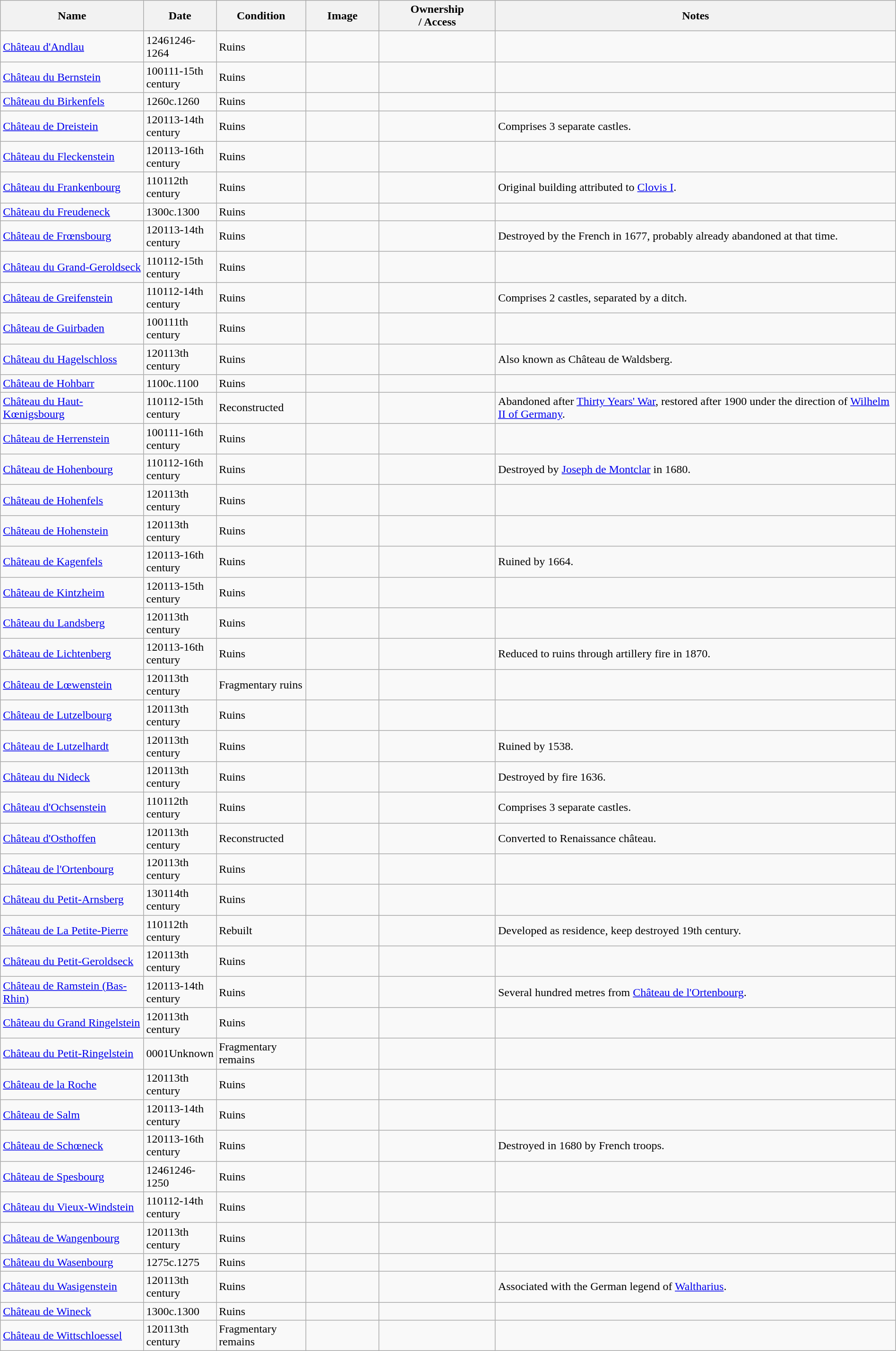<table class="wikitable sortable" style="width:100%;">
<tr>
<th style="width:16%;">Name<br></th>
<th style="width:8%;">Date<br></th>
<th style="width:10%;">Condition<br></th>
<th class="unsortable" style="width:96px;">Image</th>
<th style="width:13%;">Ownership<br>/ Access</th>
<th class="unsortable">Notes</th>
</tr>
<tr>
<td><a href='#'>Château d'Andlau</a></td>
<td><span>1246</span>1246-1264</td>
<td>Ruins</td>
<td></td>
<td></td>
<td></td>
</tr>
<tr>
<td><a href='#'>Château du Bernstein</a></td>
<td><span>1001</span>11-15th century</td>
<td>Ruins</td>
<td></td>
<td></td>
<td></td>
</tr>
<tr>
<td><a href='#'>Château du Birkenfels</a></td>
<td><span>1260</span>c.1260</td>
<td>Ruins</td>
<td></td>
<td></td>
<td></td>
</tr>
<tr>
<td><a href='#'>Château de Dreistein</a></td>
<td><span>1201</span>13-14th century</td>
<td>Ruins</td>
<td></td>
<td></td>
<td>Comprises 3 separate castles.</td>
</tr>
<tr>
<td><a href='#'>Château du Fleckenstein</a></td>
<td><span>1201</span>13-16th century</td>
<td>Ruins</td>
<td></td>
<td></td>
<td></td>
</tr>
<tr>
<td><a href='#'>Château du Frankenbourg</a></td>
<td><span>1101</span>12th century</td>
<td>Ruins</td>
<td></td>
<td></td>
<td>Original building attributed to <a href='#'>Clovis I</a>.</td>
</tr>
<tr>
<td><a href='#'>Château du Freudeneck</a></td>
<td><span>1300</span>c.1300</td>
<td>Ruins</td>
<td></td>
<td></td>
<td></td>
</tr>
<tr>
<td><a href='#'>Château de Frœnsbourg</a></td>
<td><span>1201</span>13-14th century</td>
<td>Ruins</td>
<td></td>
<td></td>
<td>Destroyed by the French in 1677, probably already abandoned at that time.</td>
</tr>
<tr>
<td><a href='#'>Château du Grand-Geroldseck</a></td>
<td><span>1101</span>12-15th century</td>
<td>Ruins</td>
<td></td>
<td></td>
<td></td>
</tr>
<tr>
<td><a href='#'>Château de Greifenstein</a></td>
<td><span>1101</span>12-14th century</td>
<td>Ruins</td>
<td></td>
<td></td>
<td>Comprises 2 castles, separated by a ditch.</td>
</tr>
<tr>
<td><a href='#'>Château de Guirbaden</a></td>
<td><span>1001</span>11th century</td>
<td>Ruins</td>
<td></td>
<td></td>
<td></td>
</tr>
<tr>
<td><a href='#'>Château du Hagelschloss</a></td>
<td><span>1201</span>13th century</td>
<td>Ruins</td>
<td></td>
<td></td>
<td>Also known as Château de Waldsberg.</td>
</tr>
<tr>
<td><a href='#'>Château de Hohbarr</a></td>
<td><span>1100</span>c.1100</td>
<td>Ruins</td>
<td></td>
<td></td>
<td></td>
</tr>
<tr>
<td><a href='#'>Château du Haut-Kœnigsbourg</a></td>
<td><span>1101</span>12-15th century</td>
<td>Reconstructed</td>
<td></td>
<td></td>
<td>Abandoned after <a href='#'>Thirty Years' War</a>, restored after 1900 under the direction of <a href='#'>Wilhelm II of Germany</a>.</td>
</tr>
<tr>
<td><a href='#'>Château de Herrenstein</a></td>
<td><span>1001</span>11-16th century</td>
<td>Ruins</td>
<td></td>
<td></td>
<td></td>
</tr>
<tr>
<td><a href='#'>Château de Hohenbourg</a></td>
<td><span>1101</span>12-16th century</td>
<td>Ruins</td>
<td></td>
<td></td>
<td>Destroyed by <a href='#'>Joseph de Montclar</a> in 1680.</td>
</tr>
<tr>
<td><a href='#'>Château de Hohenfels</a></td>
<td><span>1201</span>13th century</td>
<td>Ruins</td>
<td></td>
<td></td>
<td></td>
</tr>
<tr>
<td><a href='#'>Château de Hohenstein</a></td>
<td><span>1201</span>13th century</td>
<td>Ruins</td>
<td></td>
<td></td>
<td></td>
</tr>
<tr>
<td><a href='#'>Château de Kagenfels</a></td>
<td><span>1201</span>13-16th century</td>
<td>Ruins</td>
<td></td>
<td></td>
<td>Ruined by 1664.</td>
</tr>
<tr>
<td><a href='#'>Château de Kintzheim</a></td>
<td><span>1201</span>13-15th century</td>
<td>Ruins</td>
<td></td>
<td></td>
<td></td>
</tr>
<tr>
<td><a href='#'>Château du Landsberg</a></td>
<td><span>1201</span>13th century</td>
<td>Ruins</td>
<td></td>
<td></td>
<td></td>
</tr>
<tr>
<td><a href='#'>Château de Lichtenberg</a></td>
<td><span>1201</span>13-16th century</td>
<td>Ruins</td>
<td></td>
<td></td>
<td>Reduced to ruins through artillery fire in 1870.</td>
</tr>
<tr>
<td><a href='#'>Château de Lœwenstein</a></td>
<td><span>1201</span>13th century</td>
<td>Fragmentary ruins</td>
<td></td>
<td></td>
<td></td>
</tr>
<tr>
<td><a href='#'>Château de Lutzelbourg</a></td>
<td><span>1201</span>13th century</td>
<td>Ruins</td>
<td></td>
<td></td>
<td></td>
</tr>
<tr>
<td><a href='#'>Château de Lutzelhardt</a></td>
<td><span>1201</span>13th century</td>
<td>Ruins</td>
<td></td>
<td></td>
<td>Ruined by 1538.</td>
</tr>
<tr>
<td><a href='#'>Château du Nideck</a></td>
<td><span>1201</span>13th century</td>
<td>Ruins</td>
<td></td>
<td></td>
<td>Destroyed by fire 1636.</td>
</tr>
<tr>
<td><a href='#'>Château d'Ochsenstein</a></td>
<td><span>1101</span>12th century</td>
<td>Ruins</td>
<td></td>
<td></td>
<td>Comprises 3 separate castles.</td>
</tr>
<tr>
<td><a href='#'>Château d'Osthoffen</a></td>
<td><span>1201</span>13th century</td>
<td>Reconstructed</td>
<td></td>
<td></td>
<td>Converted to Renaissance château.</td>
</tr>
<tr>
<td><a href='#'>Château de l'Ortenbourg</a></td>
<td><span>1201</span>13th century</td>
<td>Ruins</td>
<td></td>
<td></td>
<td></td>
</tr>
<tr>
<td><a href='#'>Château du Petit-Arnsberg</a></td>
<td><span>1301</span>14th century</td>
<td>Ruins</td>
<td></td>
<td></td>
<td></td>
</tr>
<tr>
<td><a href='#'>Château de La Petite-Pierre</a></td>
<td><span>1101</span>12th century</td>
<td>Rebuilt</td>
<td></td>
<td></td>
<td>Developed as residence, keep destroyed 19th century.</td>
</tr>
<tr>
<td><a href='#'>Château du Petit-Geroldseck</a></td>
<td><span>1201</span>13th century</td>
<td>Ruins</td>
<td></td>
<td></td>
<td></td>
</tr>
<tr>
<td><a href='#'>Château de Ramstein (Bas-Rhin)</a></td>
<td><span>1201</span>13-14th century</td>
<td>Ruins</td>
<td></td>
<td></td>
<td>Several hundred metres from <a href='#'>Château de l'Ortenbourg</a>.</td>
</tr>
<tr>
<td><a href='#'>Château du Grand Ringelstein</a></td>
<td><span>1201</span>13th century</td>
<td>Ruins</td>
<td></td>
<td></td>
<td></td>
</tr>
<tr>
<td><a href='#'>Château du Petit-Ringelstein</a></td>
<td><span>0001</span>Unknown</td>
<td>Fragmentary remains</td>
<td></td>
<td></td>
<td></td>
</tr>
<tr>
<td><a href='#'>Château de la Roche</a></td>
<td><span>1201</span>13th century</td>
<td>Ruins</td>
<td></td>
<td></td>
<td></td>
</tr>
<tr>
<td><a href='#'>Château de Salm</a></td>
<td><span>1201</span>13-14th century</td>
<td>Ruins</td>
<td></td>
<td></td>
<td></td>
</tr>
<tr>
<td><a href='#'>Château de Schœneck</a></td>
<td><span>1201</span>13-16th century</td>
<td>Ruins</td>
<td></td>
<td></td>
<td>Destroyed in 1680 by French troops.</td>
</tr>
<tr>
<td><a href='#'>Château de Spesbourg</a></td>
<td><span>1246</span>1246-1250</td>
<td>Ruins</td>
<td></td>
<td></td>
<td></td>
</tr>
<tr>
<td><a href='#'>Château du Vieux-Windstein</a></td>
<td><span>1101</span>12-14th century</td>
<td>Ruins</td>
<td></td>
<td></td>
<td></td>
</tr>
<tr>
<td><a href='#'>Château de Wangenbourg</a></td>
<td><span>1201</span>13th century</td>
<td>Ruins</td>
<td></td>
<td></td>
<td></td>
</tr>
<tr>
<td><a href='#'>Château du Wasenbourg</a></td>
<td><span>1275</span>c.1275</td>
<td>Ruins</td>
<td></td>
<td></td>
<td></td>
</tr>
<tr>
<td><a href='#'>Château du Wasigenstein</a></td>
<td><span>1201</span>13th century</td>
<td>Ruins</td>
<td></td>
<td></td>
<td>Associated with the German legend of <a href='#'>Waltharius</a>.</td>
</tr>
<tr>
<td><a href='#'>Château de Wineck</a></td>
<td><span>1300</span>c.1300</td>
<td>Ruins</td>
<td></td>
<td></td>
<td></td>
</tr>
<tr>
<td><a href='#'>Château de Wittschloessel</a></td>
<td><span>1201</span>13th century</td>
<td>Fragmentary remains</td>
<td></td>
<td></td>
<td></td>
</tr>
</table>
